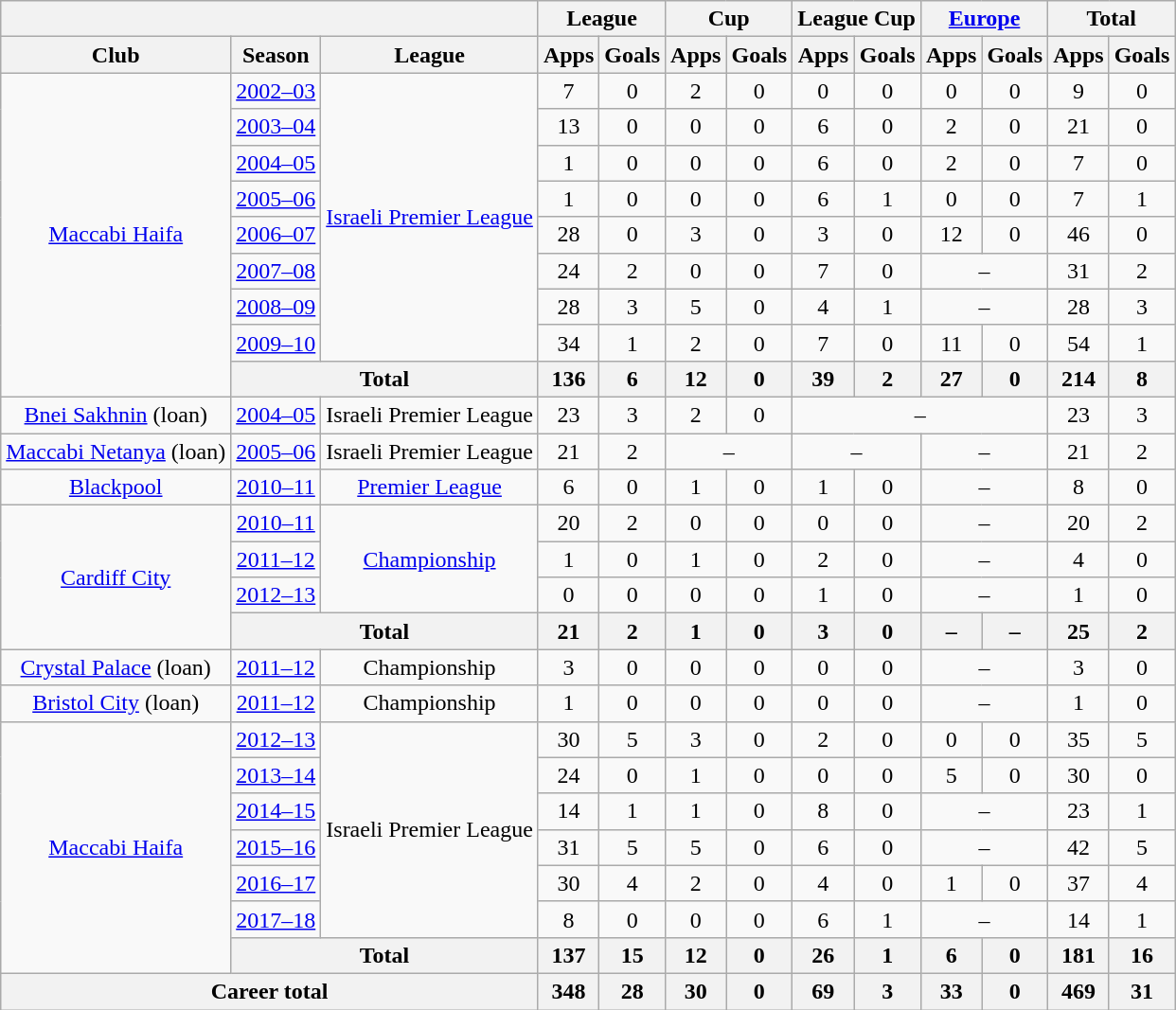<table class="wikitable" style="text-align:center">
<tr>
<th colspan=3></th>
<th colspan=2>League</th>
<th colspan=2>Cup</th>
<th colspan=2>League Cup</th>
<th colspan=2><a href='#'>Europe</a></th>
<th colspan=2>Total</th>
</tr>
<tr>
<th>Club</th>
<th>Season</th>
<th>League</th>
<th>Apps</th>
<th>Goals</th>
<th>Apps</th>
<th>Goals</th>
<th>Apps</th>
<th>Goals</th>
<th>Apps</th>
<th>Goals</th>
<th>Apps</th>
<th>Goals</th>
</tr>
<tr>
<td rowspan="9"><a href='#'>Maccabi Haifa</a></td>
<td><a href='#'>2002–03</a></td>
<td rowspan="8"><a href='#'>Israeli Premier League</a></td>
<td>7</td>
<td>0</td>
<td>2</td>
<td>0</td>
<td>0</td>
<td>0</td>
<td>0</td>
<td>0</td>
<td>9</td>
<td>0</td>
</tr>
<tr>
<td><a href='#'>2003–04</a></td>
<td>13</td>
<td>0</td>
<td>0</td>
<td>0</td>
<td>6</td>
<td>0</td>
<td>2</td>
<td>0</td>
<td>21</td>
<td>0</td>
</tr>
<tr>
<td><a href='#'>2004–05</a></td>
<td>1</td>
<td>0</td>
<td>0</td>
<td>0</td>
<td>6</td>
<td>0</td>
<td>2</td>
<td>0</td>
<td>7</td>
<td>0</td>
</tr>
<tr>
<td><a href='#'>2005–06</a></td>
<td>1</td>
<td>0</td>
<td>0</td>
<td>0</td>
<td>6</td>
<td>1</td>
<td>0</td>
<td>0</td>
<td>7</td>
<td>1</td>
</tr>
<tr>
<td><a href='#'>2006–07</a></td>
<td>28</td>
<td>0</td>
<td>3</td>
<td>0</td>
<td>3</td>
<td>0</td>
<td>12</td>
<td>0</td>
<td>46</td>
<td>0</td>
</tr>
<tr>
<td><a href='#'>2007–08</a></td>
<td>24</td>
<td>2</td>
<td>0</td>
<td>0</td>
<td>7</td>
<td>0</td>
<td colspan="2">–</td>
<td>31</td>
<td>2</td>
</tr>
<tr>
<td><a href='#'>2008–09</a></td>
<td>28</td>
<td>3</td>
<td>5</td>
<td>0</td>
<td>4</td>
<td>1</td>
<td colspan="2">–</td>
<td>28</td>
<td>3</td>
</tr>
<tr>
<td><a href='#'>2009–10</a></td>
<td>34</td>
<td>1</td>
<td>2</td>
<td>0</td>
<td>7</td>
<td>0</td>
<td>11</td>
<td>0</td>
<td>54</td>
<td>1</td>
</tr>
<tr>
<th colspan=2>Total</th>
<th>136</th>
<th>6</th>
<th>12</th>
<th>0</th>
<th>39</th>
<th>2</th>
<th>27</th>
<th>0</th>
<th>214</th>
<th>8</th>
</tr>
<tr>
<td><a href='#'>Bnei Sakhnin</a> (loan)</td>
<td><a href='#'>2004–05</a></td>
<td>Israeli Premier League</td>
<td>23</td>
<td>3</td>
<td>2</td>
<td>0</td>
<td colspan="4">–</td>
<td>23</td>
<td>3</td>
</tr>
<tr>
<td><a href='#'>Maccabi Netanya</a> (loan)</td>
<td><a href='#'>2005–06</a></td>
<td>Israeli Premier League</td>
<td>21</td>
<td>2</td>
<td colspan="2">–</td>
<td colspan="2">–</td>
<td colspan="2">–</td>
<td>21</td>
<td>2</td>
</tr>
<tr>
<td><a href='#'>Blackpool</a></td>
<td><a href='#'>2010–11</a></td>
<td><a href='#'>Premier League</a></td>
<td>6</td>
<td>0</td>
<td>1</td>
<td>0</td>
<td>1</td>
<td>0</td>
<td colspan="2">–</td>
<td>8</td>
<td>0</td>
</tr>
<tr>
<td rowspan="4"><a href='#'>Cardiff City</a></td>
<td><a href='#'>2010–11</a></td>
<td rowspan="3"><a href='#'>Championship</a></td>
<td>20</td>
<td>2</td>
<td>0</td>
<td>0</td>
<td>0</td>
<td>0</td>
<td colspan="2">–</td>
<td>20</td>
<td>2</td>
</tr>
<tr>
<td><a href='#'>2011–12</a></td>
<td>1</td>
<td>0</td>
<td>1</td>
<td>0</td>
<td>2</td>
<td>0</td>
<td colspan="2">–</td>
<td>4</td>
<td>0</td>
</tr>
<tr>
<td><a href='#'>2012–13</a></td>
<td>0</td>
<td>0</td>
<td>0</td>
<td>0</td>
<td>1</td>
<td>0</td>
<td colspan="2">–</td>
<td>1</td>
<td>0</td>
</tr>
<tr>
<th colspan=2>Total</th>
<th>21</th>
<th>2</th>
<th>1</th>
<th>0</th>
<th>3</th>
<th>0</th>
<th>–</th>
<th>–</th>
<th>25</th>
<th>2</th>
</tr>
<tr>
<td><a href='#'>Crystal Palace</a> (loan)</td>
<td><a href='#'>2011–12</a></td>
<td>Championship</td>
<td>3</td>
<td>0</td>
<td>0</td>
<td>0</td>
<td>0</td>
<td>0</td>
<td colspan="2">–</td>
<td>3</td>
<td>0</td>
</tr>
<tr>
<td><a href='#'>Bristol City</a> (loan)</td>
<td><a href='#'>2011–12</a></td>
<td>Championship</td>
<td>1</td>
<td>0</td>
<td>0</td>
<td>0</td>
<td>0</td>
<td>0</td>
<td colspan="2">–</td>
<td>1</td>
<td>0</td>
</tr>
<tr>
<td rowspan="7"><a href='#'>Maccabi Haifa</a></td>
<td><a href='#'>2012–13</a></td>
<td rowspan="6">Israeli Premier League</td>
<td>30</td>
<td>5</td>
<td>3</td>
<td>0</td>
<td>2</td>
<td>0</td>
<td>0</td>
<td>0</td>
<td>35</td>
<td>5</td>
</tr>
<tr>
<td><a href='#'>2013–14</a></td>
<td>24</td>
<td>0</td>
<td>1</td>
<td>0</td>
<td>0</td>
<td>0</td>
<td>5</td>
<td>0</td>
<td>30</td>
<td>0</td>
</tr>
<tr>
<td><a href='#'>2014–15</a></td>
<td>14</td>
<td>1</td>
<td>1</td>
<td>0</td>
<td>8</td>
<td>0</td>
<td colspan="2">–</td>
<td>23</td>
<td>1</td>
</tr>
<tr>
<td><a href='#'>2015–16</a></td>
<td>31</td>
<td>5</td>
<td>5</td>
<td>0</td>
<td>6</td>
<td>0</td>
<td colspan="2">–</td>
<td>42</td>
<td>5</td>
</tr>
<tr>
<td><a href='#'>2016–17</a></td>
<td>30</td>
<td>4</td>
<td>2</td>
<td>0</td>
<td>4</td>
<td>0</td>
<td>1</td>
<td>0</td>
<td>37</td>
<td>4</td>
</tr>
<tr>
<td><a href='#'>2017–18</a></td>
<td>8</td>
<td>0</td>
<td>0</td>
<td>0</td>
<td>6</td>
<td>1</td>
<td colspan="2">–</td>
<td>14</td>
<td>1</td>
</tr>
<tr>
<th colspan=2>Total</th>
<th>137</th>
<th>15</th>
<th>12</th>
<th>0</th>
<th>26</th>
<th>1</th>
<th>6</th>
<th>0</th>
<th>181</th>
<th>16</th>
</tr>
<tr>
<th colspan=3>Career total</th>
<th>348</th>
<th>28</th>
<th>30</th>
<th>0</th>
<th>69</th>
<th>3</th>
<th>33</th>
<th>0</th>
<th>469</th>
<th>31</th>
</tr>
</table>
